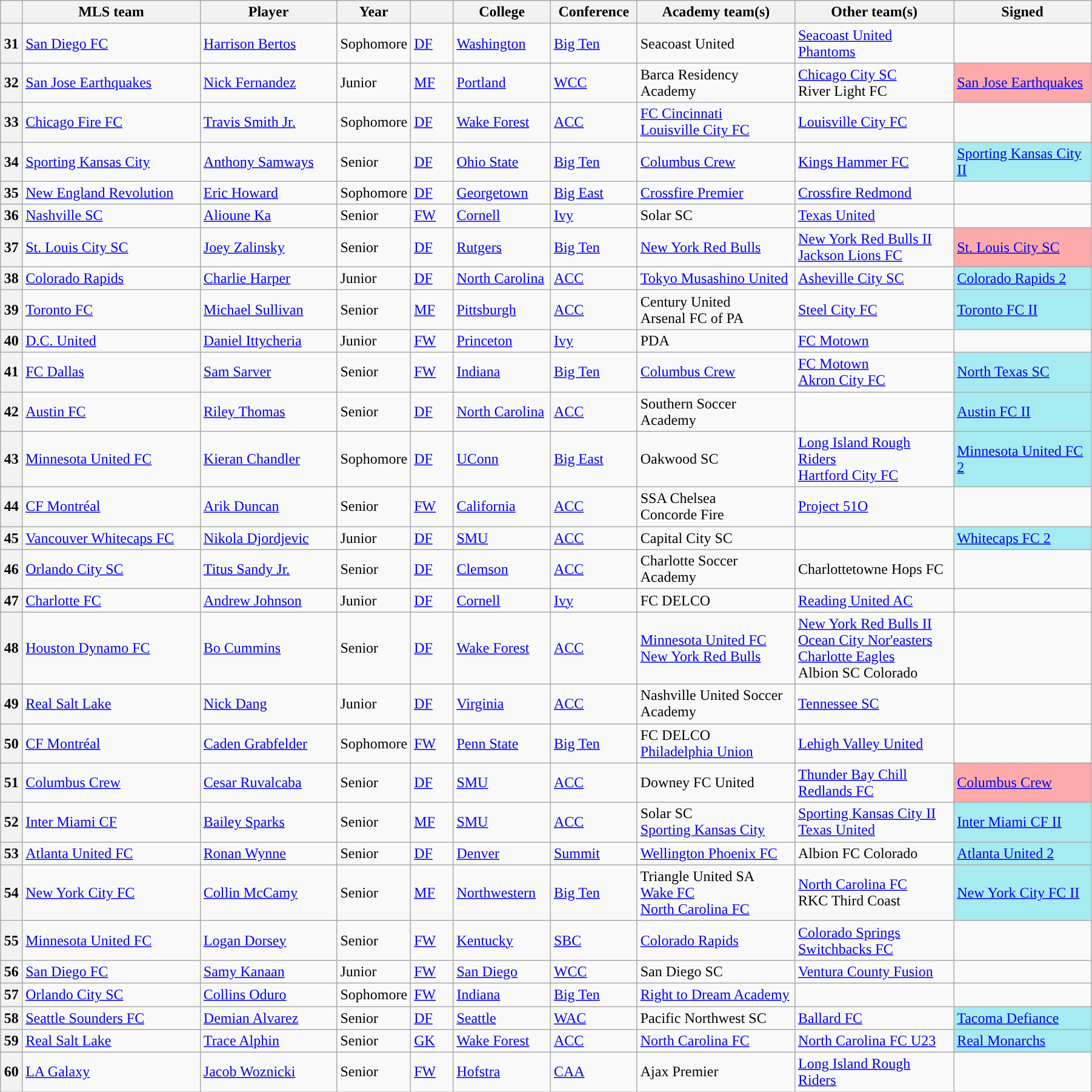<table class="wikitable sortable" style="width:95%">
<tr>
<th width=2%></th>
<th width=17%>MLS team</th>
<th width=13%>Player</th>
<th width=4%>Year</th>
<th width=4%></th>
<th width="9%">College</th>
<th width=8%>Conference</th>
<th width="15%">Academy team(s)</th>
<th width="15%">Other team(s)</th>
<th width=15%>Signed</th>
</tr>
<tr>
<th>31</th>
<td><a href='#'>San Diego FC</a></td>
<td> <a href='#'>Harrison Bertos</a></td>
<td>Sophomore</td>
<td><a href='#'>DF</a></td>
<td><a href='#'>Washington</a></td>
<td><a href='#'>Big Ten</a></td>
<td>Seacoast United</td>
<td><a href='#'>Seacoast United Phantoms</a></td>
<td></td>
</tr>
<tr>
<th>32</th>
<td><a href='#'>San Jose Earthquakes</a></td>
<td> <a href='#'>Nick Fernandez</a></td>
<td>Junior</td>
<td><a href='#'>MF</a></td>
<td><a href='#'>Portland</a></td>
<td><a href='#'>WCC</a></td>
<td>Barca Residency Academy</td>
<td><a href='#'>Chicago City SC</a><br>River Light FC</td>
<td style="background:#FEAAAA;"> <a href='#'>San Jose Earthquakes</a></td>
</tr>
<tr>
<th>33</th>
<td><a href='#'>Chicago Fire FC</a></td>
<td> <a href='#'>Travis Smith Jr.</a></td>
<td>Sophomore</td>
<td><a href='#'>DF</a></td>
<td><a href='#'>Wake Forest</a></td>
<td><a href='#'>ACC</a></td>
<td><a href='#'>FC Cincinnati</a><br><a href='#'>Louisville City FC</a></td>
<td><a href='#'>Louisville City FC</a></td>
<td></td>
</tr>
<tr>
<th>34</th>
<td><a href='#'>Sporting Kansas City</a></td>
<td> <a href='#'>Anthony Samways</a></td>
<td>Senior</td>
<td><a href='#'>DF</a></td>
<td><a href='#'>Ohio State</a></td>
<td><a href='#'>Big Ten</a></td>
<td><a href='#'>Columbus Crew</a></td>
<td><a href='#'>Kings Hammer FC</a></td>
<td style="background:#A6EBF1;"> <a href='#'>Sporting Kansas City II</a></td>
</tr>
<tr>
<th>35</th>
<td><a href='#'>New England Revolution</a></td>
<td> <a href='#'>Eric Howard</a></td>
<td>Sophomore</td>
<td><a href='#'>DF</a></td>
<td><a href='#'>Georgetown</a></td>
<td><a href='#'>Big East</a></td>
<td><a href='#'>Crossfire Premier</a></td>
<td><a href='#'>Crossfire Redmond</a></td>
<td></td>
</tr>
<tr>
<th>36</th>
<td><a href='#'>Nashville SC</a></td>
<td> <a href='#'>Alioune Ka</a></td>
<td>Senior</td>
<td><a href='#'>FW</a></td>
<td><a href='#'>Cornell</a></td>
<td><a href='#'>Ivy</a></td>
<td>Solar SC</td>
<td><a href='#'>Texas United</a></td>
<td></td>
</tr>
<tr>
<th>37</th>
<td><a href='#'>St. Louis City SC</a></td>
<td> <a href='#'>Joey Zalinsky</a></td>
<td>Senior</td>
<td><a href='#'>DF</a></td>
<td><a href='#'>Rutgers</a></td>
<td><a href='#'>Big Ten</a></td>
<td><a href='#'>New York Red Bulls</a></td>
<td><a href='#'>New York Red Bulls II</a><br><a href='#'>Jackson Lions FC</a></td>
<td style="background:#FEAAAA;"> <a href='#'>St. Louis City SC</a></td>
</tr>
<tr>
<th>38</th>
<td><a href='#'>Colorado Rapids</a></td>
<td> <a href='#'>Charlie Harper</a></td>
<td>Junior</td>
<td><a href='#'>DF</a></td>
<td><a href='#'>North Carolina</a></td>
<td><a href='#'>ACC</a></td>
<td><a href='#'>Tokyo Musashino United</a></td>
<td><a href='#'>Asheville City SC</a></td>
<td style="background:#A6EBF1;"> <a href='#'>Colorado Rapids 2</a></td>
</tr>
<tr>
<th>39</th>
<td><a href='#'>Toronto FC</a></td>
<td> <a href='#'>Michael Sullivan</a></td>
<td>Senior</td>
<td><a href='#'>MF</a></td>
<td><a href='#'>Pittsburgh</a></td>
<td><a href='#'>ACC</a></td>
<td>Century United<br>Arsenal FC of PA</td>
<td><a href='#'>Steel City FC</a></td>
<td style="background:#A6EBF1;"> <a href='#'>Toronto FC II</a></td>
</tr>
<tr>
<th>40</th>
<td><a href='#'>D.C. United</a></td>
<td> <a href='#'>Daniel Ittycheria</a></td>
<td>Junior</td>
<td><a href='#'>FW</a></td>
<td><a href='#'>Princeton</a></td>
<td><a href='#'>Ivy</a></td>
<td>PDA</td>
<td><a href='#'>FC Motown</a></td>
<td></td>
</tr>
<tr>
<th>41</th>
<td><a href='#'>FC Dallas</a></td>
<td> <a href='#'>Sam Sarver</a></td>
<td>Senior</td>
<td><a href='#'>FW</a></td>
<td><a href='#'>Indiana</a></td>
<td><a href='#'>Big Ten</a></td>
<td><a href='#'>Columbus Crew</a></td>
<td><a href='#'>FC Motown</a><br><a href='#'>Akron City FC</a></td>
<td style="background:#A6EBF1;"> <a href='#'>North Texas SC</a></td>
</tr>
<tr>
<th>42</th>
<td><a href='#'>Austin FC</a></td>
<td> <a href='#'>Riley Thomas</a></td>
<td>Senior</td>
<td><a href='#'>DF</a></td>
<td><a href='#'>North Carolina</a></td>
<td><a href='#'>ACC</a></td>
<td>Southern Soccer Academy</td>
<td></td>
<td style="background:#A6EBF1;"> <a href='#'>Austin FC II</a></td>
</tr>
<tr>
<th>43</th>
<td><a href='#'>Minnesota United FC</a> </td>
<td> <a href='#'>Kieran Chandler</a></td>
<td>Sophomore</td>
<td><a href='#'>DF</a></td>
<td><a href='#'>UConn</a></td>
<td><a href='#'>Big East</a></td>
<td>Oakwood SC</td>
<td><a href='#'>Long Island Rough Riders</a><br><a href='#'>Hartford City FC</a></td>
<td style="background:#A6EBF1;"> <a href='#'>Minnesota United FC 2</a></td>
</tr>
<tr>
<th>44</th>
<td><a href='#'>CF Montréal</a> </td>
<td> <a href='#'>Arik Duncan</a></td>
<td>Senior</td>
<td><a href='#'>FW</a></td>
<td><a href='#'>California</a></td>
<td><a href='#'>ACC</a></td>
<td>SSA Chelsea<br>Concorde Fire</td>
<td><a href='#'>Project 51O</a></td>
<td></td>
</tr>
<tr>
<th>45</th>
<td><a href='#'>Vancouver Whitecaps FC</a></td>
<td> <a href='#'>Nikola Djordjevic</a></td>
<td>Junior</td>
<td><a href='#'>DF</a></td>
<td><a href='#'>SMU</a></td>
<td><a href='#'>ACC</a></td>
<td>Capital City SC</td>
<td></td>
<td style="background:#A6EBF1;"> <a href='#'>Whitecaps FC 2</a></td>
</tr>
<tr>
<th>46</th>
<td><a href='#'>Orlando City SC</a> </td>
<td> <a href='#'>Titus Sandy Jr.</a></td>
<td>Senior</td>
<td><a href='#'>DF</a></td>
<td><a href='#'>Clemson</a></td>
<td><a href='#'>ACC</a></td>
<td>Charlotte Soccer Academy</td>
<td>Charlottetowne Hops FC</td>
<td></td>
</tr>
<tr>
<th>47</th>
<td><a href='#'>Charlotte FC</a></td>
<td> <a href='#'>Andrew Johnson</a></td>
<td>Junior</td>
<td><a href='#'>DF</a></td>
<td><a href='#'>Cornell</a></td>
<td><a href='#'>Ivy</a></td>
<td>FC DELCO</td>
<td><a href='#'>Reading United AC</a></td>
<td></td>
</tr>
<tr>
<th>48</th>
<td><a href='#'>Houston Dynamo FC</a></td>
<td> <a href='#'>Bo Cummins</a></td>
<td>Senior</td>
<td><a href='#'>DF</a></td>
<td><a href='#'>Wake Forest</a></td>
<td><a href='#'>ACC</a></td>
<td><a href='#'>Minnesota United FC</a><br><a href='#'>New York Red Bulls</a></td>
<td><a href='#'>New York Red Bulls II</a><br><a href='#'>Ocean City Nor'easters</a><br><a href='#'>Charlotte Eagles</a><br>Albion SC Colorado</td>
<td></td>
</tr>
<tr>
<th>49</th>
<td><a href='#'>Real Salt Lake</a></td>
<td> <a href='#'>Nick Dang</a></td>
<td>Junior</td>
<td><a href='#'>DF</a></td>
<td><a href='#'>Virginia</a></td>
<td><a href='#'>ACC</a></td>
<td>Nashville United Soccer Academy</td>
<td><a href='#'>Tennessee SC</a></td>
<td></td>
</tr>
<tr>
<th>50</th>
<td><a href='#'>CF Montréal</a></td>
<td> <a href='#'>Caden Grabfelder</a></td>
<td>Sophomore</td>
<td><a href='#'>FW</a></td>
<td><a href='#'>Penn State</a></td>
<td><a href='#'>Big Ten</a></td>
<td>FC DELCO<br><a href='#'>Philadelphia Union</a></td>
<td><a href='#'>Lehigh Valley United</a></td>
<td></td>
</tr>
<tr>
<th>51</th>
<td><a href='#'>Columbus Crew</a></td>
<td> <a href='#'>Cesar Ruvalcaba</a></td>
<td>Senior</td>
<td><a href='#'>DF</a></td>
<td><a href='#'>SMU</a></td>
<td><a href='#'>ACC</a></td>
<td>Downey FC United</td>
<td><a href='#'>Thunder Bay Chill</a><br><a href='#'>Redlands FC</a></td>
<td style="background:#FEAAAA;"> <a href='#'>Columbus Crew</a></td>
</tr>
<tr>
<th>52</th>
<td><a href='#'>Inter Miami CF</a></td>
<td> <a href='#'>Bailey Sparks</a></td>
<td>Senior</td>
<td><a href='#'>MF</a></td>
<td><a href='#'>SMU</a></td>
<td><a href='#'>ACC</a></td>
<td>Solar SC<br><a href='#'>Sporting Kansas City</a></td>
<td><a href='#'>Sporting Kansas City II</a><br><a href='#'>Texas United</a></td>
<td style="background:#A6EBF1;"> <a href='#'>Inter Miami CF II</a></td>
</tr>
<tr>
<th>53</th>
<td><a href='#'>Atlanta United FC</a></td>
<td> <a href='#'>Ronan Wynne</a></td>
<td>Senior</td>
<td><a href='#'>DF</a></td>
<td><a href='#'>Denver</a></td>
<td><a href='#'>Summit</a></td>
<td><a href='#'>Wellington Phoenix FC</a></td>
<td>Albion FC Colorado</td>
<td style="background:#A6EBF1;"> <a href='#'>Atlanta United 2</a></td>
</tr>
<tr>
<th>54</th>
<td><a href='#'>New York City FC</a></td>
<td> <a href='#'>Collin McCamy</a></td>
<td>Senior</td>
<td><a href='#'>MF</a></td>
<td><a href='#'>Northwestern</a></td>
<td><a href='#'>Big Ten</a></td>
<td>Triangle United SA<br><a href='#'>Wake FC</a><br><a href='#'>North Carolina FC</a></td>
<td><a href='#'>North Carolina FC</a><br>RKC Third Coast</td>
<td style="background:#A6EBF1;"> <a href='#'>New York City FC II</a></td>
</tr>
<tr>
<th>55</th>
<td><a href='#'>Minnesota United FC</a></td>
<td> <a href='#'>Logan Dorsey</a></td>
<td>Senior</td>
<td><a href='#'>FW</a></td>
<td><a href='#'>Kentucky</a></td>
<td><a href='#'>SBC</a></td>
<td><a href='#'>Colorado Rapids</a></td>
<td><a href='#'>Colorado Springs Switchbacks FC</a></td>
<td></td>
</tr>
<tr>
<th>56</th>
<td><a href='#'>San Diego FC</a></td>
<td> <a href='#'>Samy Kanaan</a></td>
<td>Junior</td>
<td><a href='#'>FW</a></td>
<td><a href='#'>San Diego</a></td>
<td><a href='#'>WCC</a></td>
<td>San Diego SC</td>
<td><a href='#'>Ventura County Fusion</a></td>
<td></td>
</tr>
<tr>
<th>57</th>
<td><a href='#'>Orlando City SC</a></td>
<td> <a href='#'>Collins Oduro</a></td>
<td>Sophomore</td>
<td><a href='#'>FW</a></td>
<td><a href='#'>Indiana</a></td>
<td><a href='#'>Big Ten</a></td>
<td><a href='#'>Right to Dream Academy</a></td>
<td></td>
<td></td>
</tr>
<tr>
<th>58</th>
<td><a href='#'>Seattle Sounders FC</a></td>
<td> <a href='#'>Demian Alvarez</a></td>
<td>Senior</td>
<td><a href='#'>DF</a></td>
<td><a href='#'>Seattle</a></td>
<td><a href='#'>WAC</a></td>
<td>Pacific Northwest SC</td>
<td><a href='#'>Ballard FC</a></td>
<td style="background:#A6EBF1;"> <a href='#'>Tacoma Defiance</a></td>
</tr>
<tr>
<th>59</th>
<td><a href='#'>Real Salt Lake</a></td>
<td> <a href='#'>Trace Alphin</a></td>
<td>Senior</td>
<td><a href='#'>GK</a></td>
<td><a href='#'>Wake Forest</a></td>
<td><a href='#'>ACC</a></td>
<td><a href='#'>North Carolina FC</a></td>
<td><a href='#'>North Carolina FC U23</a></td>
<td style="background:#A6EBF1;"> <a href='#'>Real Monarchs</a></td>
</tr>
<tr>
<th>60</th>
<td><a href='#'>LA Galaxy</a></td>
<td> <a href='#'>Jacob Woznicki</a></td>
<td>Senior</td>
<td><a href='#'>FW</a></td>
<td><a href='#'>Hofstra</a></td>
<td><a href='#'>CAA</a></td>
<td>Ajax Premier</td>
<td><a href='#'>Long Island Rough Riders</a></td>
<td></td>
</tr>
</table>
